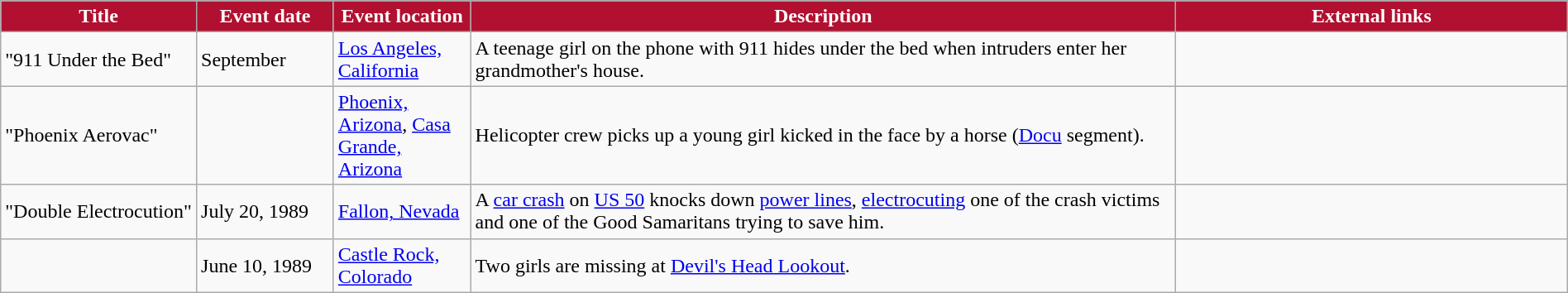<table class="wikitable" style="width: 100%;">
<tr>
<th style="background: #B11030; color: #FFFFFF; width: 10%;">Title</th>
<th style="background: #B11030; color: #FFFFFF; width: 7%;">Event date</th>
<th style="background: #B11030; color: #FFFFFF; width: 7%;">Event location</th>
<th style="background: #B11030; color: #FFFFFF; width: 36%;">Description</th>
<th style="background: #B11030; color: #FFFFFF; width: 20%;">External links</th>
</tr>
<tr>
<td>"911 Under the Bed"</td>
<td>September</td>
<td><a href='#'>Los Angeles, California</a></td>
<td>A teenage girl on the phone with 911 hides under the bed when intruders enter her grandmother's house.</td>
<td></td>
</tr>
<tr>
<td>"Phoenix Aerovac"</td>
<td></td>
<td><a href='#'>Phoenix, Arizona</a>, <a href='#'>Casa Grande, Arizona</a></td>
<td>Helicopter crew picks up a young girl kicked in the face by a horse (<a href='#'>Docu</a> segment).</td>
<td></td>
</tr>
<tr>
<td>"Double Electrocution"</td>
<td>July 20, 1989</td>
<td><a href='#'>Fallon, Nevada</a></td>
<td>A <a href='#'>car crash</a> on <a href='#'>US 50</a> knocks down <a href='#'>power lines</a>, <a href='#'>electrocuting</a> one of the crash victims and one of the Good Samaritans trying to save him.</td>
<td></td>
</tr>
<tr>
<td></td>
<td>June 10, 1989</td>
<td><a href='#'>Castle Rock, Colorado</a></td>
<td>Two girls are missing at <a href='#'>Devil's Head Lookout</a>.</td>
<td></td>
</tr>
</table>
